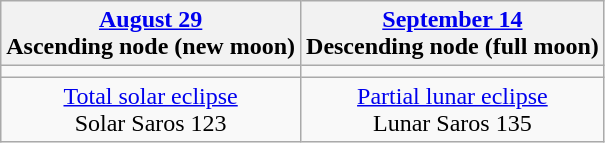<table class="wikitable">
<tr>
<th><a href='#'>August 29</a><br>Ascending node (new moon)<br></th>
<th><a href='#'>September 14</a><br>Descending node (full moon)<br></th>
</tr>
<tr>
<td></td>
<td></td>
</tr>
<tr align=center>
<td><a href='#'>Total solar eclipse</a><br>Solar Saros 123</td>
<td><a href='#'>Partial lunar eclipse</a><br>Lunar Saros 135</td>
</tr>
</table>
